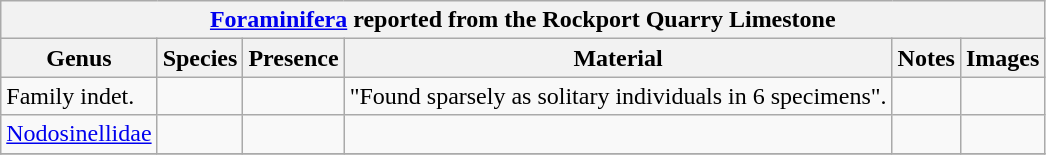<table class="wikitable" align="center">
<tr>
<th colspan="6" align="center"><strong><a href='#'>Foraminifera</a> reported from the Rockport Quarry Limestone</strong></th>
</tr>
<tr>
<th>Genus</th>
<th>Species</th>
<th>Presence</th>
<th><strong>Material</strong></th>
<th>Notes</th>
<th>Images</th>
</tr>
<tr>
<td>Family indet.</td>
<td></td>
<td></td>
<td>"Found sparsely as solitary individuals in 6 specimens".</td>
<td></td>
<td></td>
</tr>
<tr>
<td><a href='#'>Nodosinellidae</a></td>
<td></td>
<td></td>
<td></td>
<td></td>
<td></td>
</tr>
<tr>
</tr>
</table>
